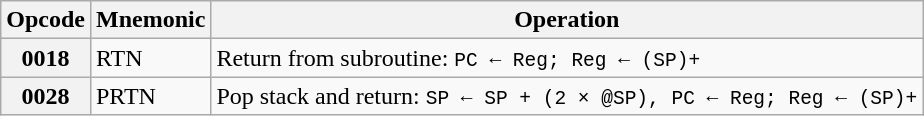<table class="wikitable">
<tr>
<th>Opcode</th>
<th>Mnemonic</th>
<th>Operation</th>
</tr>
<tr>
<th>0018</th>
<td>RTN</td>
<td>Return from subroutine: <code>PC ← Reg; Reg ← (SP)+</code></td>
</tr>
<tr>
<th>0028</th>
<td>PRTN</td>
<td>Pop stack and return: <code>SP ← SP + (2 × @SP), PC ← Reg; Reg ← (SP)+</code></td>
</tr>
</table>
